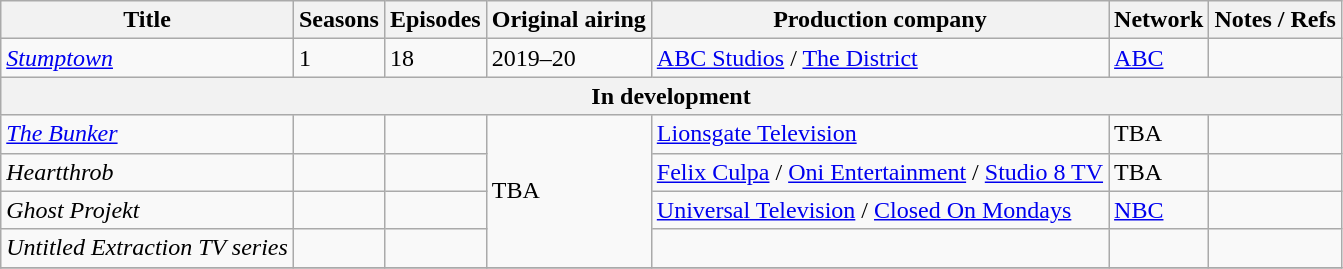<table class="wikitable sortable plainrowheaders" style="text-align: left">
<tr>
<th>Title</th>
<th>Seasons</th>
<th>Episodes</th>
<th>Original airing</th>
<th>Production company</th>
<th>Network</th>
<th>Notes / Refs</th>
</tr>
<tr>
<td><em><a href='#'>Stumptown</a></em></td>
<td>1</td>
<td>18</td>
<td>2019–20</td>
<td><a href='#'>ABC Studios</a> / <a href='#'>The District</a></td>
<td><a href='#'>ABC</a></td>
<td></td>
</tr>
<tr>
<th colspan="7">In development</th>
</tr>
<tr>
<td><em><a href='#'>The Bunker</a></em></td>
<td></td>
<td></td>
<td rowspan="4">TBA</td>
<td><a href='#'>Lionsgate Television</a></td>
<td>TBA</td>
<td></td>
</tr>
<tr>
<td><em>Heartthrob</em></td>
<td></td>
<td></td>
<td><a href='#'>Felix Culpa</a> / <a href='#'>Oni Entertainment</a> / <a href='#'>Studio 8 TV</a></td>
<td>TBA</td>
<td></td>
</tr>
<tr>
<td><em>Ghost Projekt</em></td>
<td></td>
<td></td>
<td><a href='#'>Universal Television</a> / <a href='#'>Closed On Mondays</a></td>
<td><a href='#'>NBC</a></td>
<td></td>
</tr>
<tr>
<td><em>Untitled Extraction TV series</em></td>
<td></td>
<td></td>
<td></td>
<td></td>
<td></td>
</tr>
<tr>
</tr>
</table>
